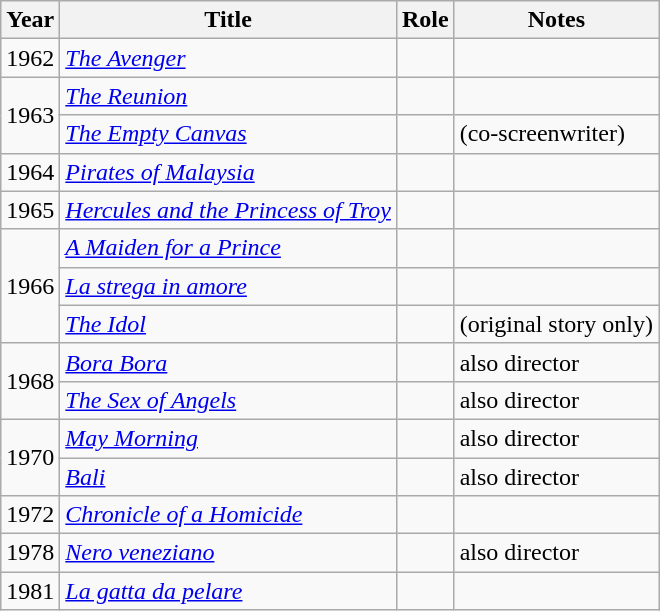<table class="wikitable sortable">
<tr>
<th>Year</th>
<th>Title</th>
<th>Role</th>
<th class="unsortable">Notes</th>
</tr>
<tr>
<td>1962</td>
<td><em><a href='#'>The Avenger</a></em></td>
<td></td>
<td></td>
</tr>
<tr>
<td rowspan=2>1963</td>
<td><em><a href='#'>The Reunion</a></em></td>
<td></td>
<td></td>
</tr>
<tr>
<td><em><a href='#'>The Empty Canvas</a></em></td>
<td></td>
<td>(co-screenwriter)</td>
</tr>
<tr>
<td>1964</td>
<td><em><a href='#'>Pirates of Malaysia</a></em></td>
<td></td>
<td></td>
</tr>
<tr>
<td>1965</td>
<td><em><a href='#'>Hercules and the Princess of Troy</a></em></td>
<td></td>
<td></td>
</tr>
<tr>
<td rowspan=3>1966</td>
<td><em><a href='#'>A Maiden for a Prince</a></em></td>
<td></td>
<td></td>
</tr>
<tr>
<td><em><a href='#'>La strega in amore</a></em></td>
<td></td>
<td></td>
</tr>
<tr>
<td><em><a href='#'>The Idol</a></em></td>
<td></td>
<td>(original story only)</td>
</tr>
<tr>
<td rowspan=2>1968</td>
<td><em><a href='#'>Bora Bora</a></em></td>
<td></td>
<td>also director</td>
</tr>
<tr>
<td><em><a href='#'>The Sex of Angels</a></em></td>
<td></td>
<td>also director</td>
</tr>
<tr>
<td rowspan=2>1970</td>
<td><em><a href='#'>May Morning</a></em></td>
<td></td>
<td>also director</td>
</tr>
<tr>
<td><em><a href='#'>Bali</a></em></td>
<td></td>
<td>also director</td>
</tr>
<tr>
<td>1972</td>
<td><em><a href='#'>Chronicle of a Homicide</a></em></td>
<td></td>
<td></td>
</tr>
<tr>
<td>1978</td>
<td><em><a href='#'>Nero veneziano</a></em></td>
<td></td>
<td>also director</td>
</tr>
<tr>
<td>1981</td>
<td><em><a href='#'>La gatta da pelare</a></em></td>
<td></td>
<td></td>
</tr>
</table>
